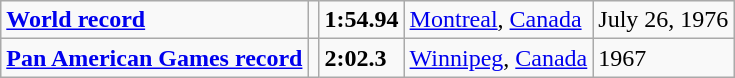<table class="wikitable">
<tr>
<td><strong><a href='#'>World record</a></strong></td>
<td></td>
<td><strong>1:54.94</strong></td>
<td><a href='#'>Montreal</a>, <a href='#'>Canada</a></td>
<td>July 26, 1976</td>
</tr>
<tr>
<td><strong><a href='#'>Pan American Games record</a></strong></td>
<td></td>
<td><strong>2:02.3</strong></td>
<td><a href='#'>Winnipeg</a>, <a href='#'>Canada</a></td>
<td>1967</td>
</tr>
</table>
